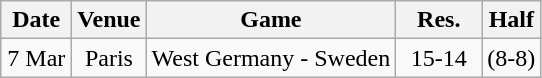<table class="wikitable" style="text-align:center;">
<tr>
<th width="40px">Date</th>
<th>Venue</th>
<th>Game</th>
<th width="50px">Res.</th>
<th>Half</th>
</tr>
<tr>
<td>7 Mar</td>
<td>Paris</td>
<td align="left">West Germany - Sweden</td>
<td>15-14</td>
<td>(8-8)</td>
</tr>
</table>
